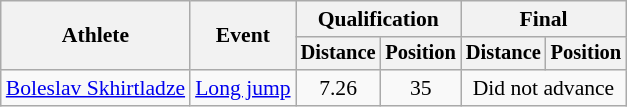<table class=wikitable style="font-size:90%">
<tr>
<th rowspan="2">Athlete</th>
<th rowspan="2">Event</th>
<th colspan="2">Qualification</th>
<th colspan="2">Final</th>
</tr>
<tr style="font-size:95%">
<th>Distance</th>
<th>Position</th>
<th>Distance</th>
<th>Position</th>
</tr>
<tr align=center>
<td align=left><a href='#'>Boleslav Skhirtladze</a></td>
<td align=left><a href='#'>Long jump</a></td>
<td>7.26</td>
<td>35</td>
<td colspan="2">Did not advance</td>
</tr>
</table>
